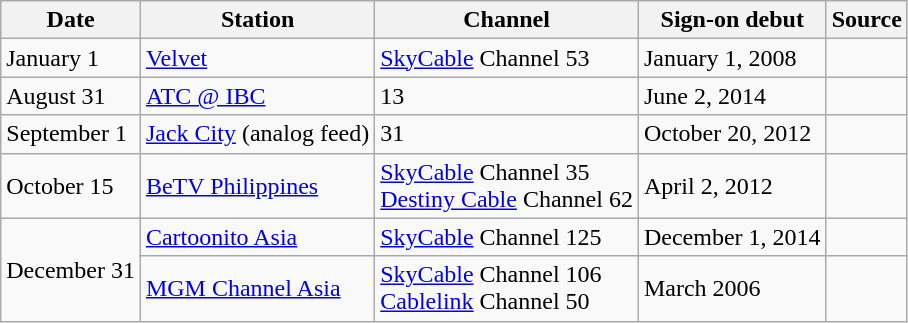<table class="wikitable">
<tr>
<th>Date</th>
<th>Station</th>
<th>Channel</th>
<th>Sign-on debut</th>
<th>Source</th>
</tr>
<tr>
<td>January 1</td>
<td><a href='#'>Velvet</a></td>
<td><a href='#'>SkyCable</a> Channel 53</td>
<td>January 1, 2008</td>
<td></td>
</tr>
<tr>
<td>August 31</td>
<td><a href='#'>ATC @ IBC</a></td>
<td>13</td>
<td>June 2, 2014</td>
<td></td>
</tr>
<tr>
<td>September 1</td>
<td><a href='#'>Jack City</a> (analog feed)</td>
<td>31</td>
<td>October 20, 2012</td>
<td></td>
</tr>
<tr>
<td>October 15</td>
<td><a href='#'>BeTV Philippines</a></td>
<td><a href='#'>SkyCable</a> Channel 35<br><a href='#'>Destiny Cable</a> Channel 62</td>
<td>April 2, 2012</td>
<td></td>
</tr>
<tr>
<td rowspan="2">December 31</td>
<td><a href='#'>Cartoonito Asia</a></td>
<td><a href='#'>SkyCable</a> Channel 125</td>
<td>December 1, 2014</td>
<td></td>
</tr>
<tr>
<td><a href='#'>MGM Channel Asia</a></td>
<td><a href='#'>SkyCable</a> Channel 106<br><a href='#'>Cablelink</a> Channel 50</td>
<td>March 2006</td>
<td></td>
</tr>
</table>
